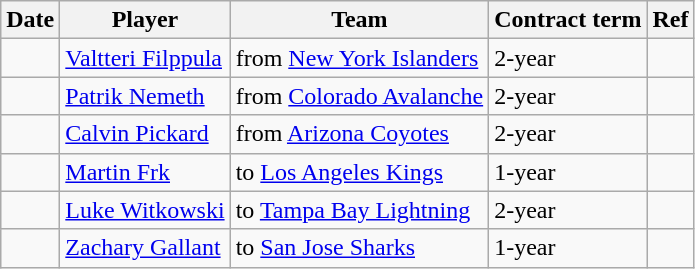<table class="wikitable">
<tr>
<th>Date</th>
<th>Player</th>
<th>Team</th>
<th>Contract term</th>
<th>Ref</th>
</tr>
<tr>
<td></td>
<td><a href='#'>Valtteri Filppula</a></td>
<td>from <a href='#'>New York Islanders</a></td>
<td>2-year</td>
<td></td>
</tr>
<tr>
<td></td>
<td><a href='#'>Patrik Nemeth</a></td>
<td>from <a href='#'>Colorado Avalanche</a></td>
<td>2-year</td>
<td></td>
</tr>
<tr>
<td></td>
<td><a href='#'>Calvin Pickard</a></td>
<td>from <a href='#'>Arizona Coyotes</a></td>
<td>2-year</td>
<td></td>
</tr>
<tr>
<td></td>
<td><a href='#'>Martin Frk</a></td>
<td>to <a href='#'>Los Angeles Kings</a></td>
<td>1-year</td>
<td></td>
</tr>
<tr>
<td></td>
<td><a href='#'>Luke Witkowski</a></td>
<td>to <a href='#'>Tampa Bay Lightning</a></td>
<td>2-year</td>
<td></td>
</tr>
<tr>
<td></td>
<td><a href='#'>Zachary Gallant</a></td>
<td>to <a href='#'>San Jose Sharks</a></td>
<td>1-year</td>
<td></td>
</tr>
</table>
